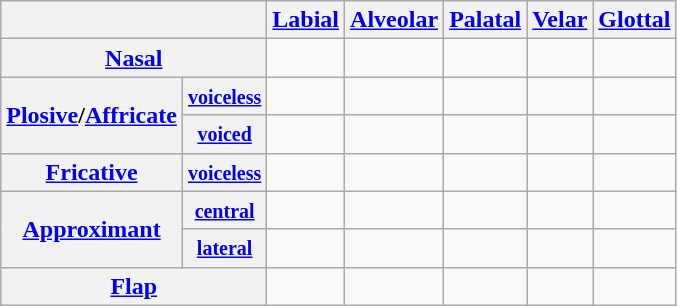<table class="wikitable" style=text-align:center>
<tr>
<th colspan=2></th>
<th><a href='#'>Labial</a></th>
<th><a href='#'>Alveolar</a></th>
<th><a href='#'>Palatal</a></th>
<th><a href='#'>Velar</a></th>
<th><a href='#'>Glottal</a></th>
</tr>
<tr>
<th colspan=2><a href='#'>Nasal</a></th>
<td></td>
<td></td>
<td></td>
<td></td>
<td></td>
</tr>
<tr>
<th rowspan=2><a href='#'>Plosive</a>/<a href='#'>Affricate</a></th>
<th><small><a href='#'>voiceless</a></small></th>
<td></td>
<td></td>
<td></td>
<td></td>
<td></td>
</tr>
<tr>
<th><small><a href='#'>voiced</a></small></th>
<td></td>
<td></td>
<td></td>
<td></td>
<td></td>
</tr>
<tr>
<th><a href='#'>Fricative</a></th>
<th><small><a href='#'>voiceless</a></small></th>
<td></td>
<td></td>
<td></td>
<td></td>
<td></td>
</tr>
<tr>
<th rowspan=2><a href='#'>Approximant</a></th>
<th><small><a href='#'>central</a></small></th>
<td></td>
<td></td>
<td></td>
<td></td>
<td></td>
</tr>
<tr>
<th><small><a href='#'>lateral</a></small></th>
<td></td>
<td></td>
<td></td>
<td></td>
<td></td>
</tr>
<tr>
<th colspan=2><a href='#'>Flap</a></th>
<td></td>
<td></td>
<td></td>
<td></td>
<td></td>
</tr>
</table>
